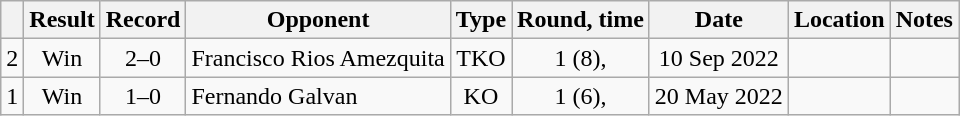<table class="wikitable" style="text-align:center">
<tr>
<th></th>
<th>Result</th>
<th>Record</th>
<th>Opponent</th>
<th>Type</th>
<th>Round, time</th>
<th>Date</th>
<th>Location</th>
<th>Notes</th>
</tr>
<tr>
<td>2</td>
<td>Win</td>
<td>2–0</td>
<td style="text-align:left;">Francisco Rios Amezquita</td>
<td>TKO</td>
<td>1 (8), </td>
<td>10 Sep 2022</td>
<td style="text-align:left;"></td>
<td></td>
</tr>
<tr>
<td>1</td>
<td>Win</td>
<td>1–0</td>
<td style="text-align:left;">Fernando Galvan</td>
<td>KO</td>
<td>1 (6), </td>
<td>20 May 2022</td>
<td style="text-align:left;"></td>
<td></td>
</tr>
</table>
